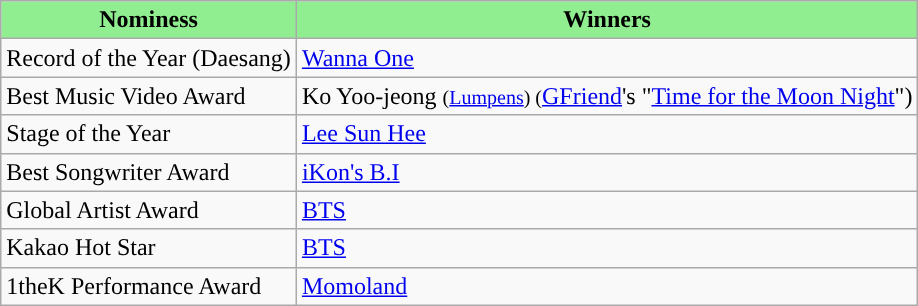<table class="wikitable">
<tr>
<th style="background:#90EE90;">Nominess</th>
<th style="background:#90EE90;">Winners</th>
</tr>
<tr>
<td>Record of the Year (Daesang)</td>
<td><a href='#'>Wanna One</a></td>
</tr>
<tr>
<td>Best Music Video Award</td>
<td>Ko Yoo-jeong <small>(<a href='#'>Lumpens</a>) (</small><a href='#'>GFriend</a>'s "<a href='#'>Time for the Moon Night</a>")</td>
</tr>
<tr>
<td>Stage of the Year</td>
<td><a href='#'>Lee Sun Hee</a></td>
</tr>
<tr>
<td>Best Songwriter Award</td>
<td><a href='#'>iKon's B.I</a></td>
</tr>
<tr>
<td>Global Artist Award</td>
<td><a href='#'>BTS</a></td>
</tr>
<tr>
<td>Kakao Hot Star</td>
<td><a href='#'>BTS</a></td>
</tr>
<tr>
<td>1theK Performance Award</td>
<td><a href='#'>Momoland</a></td>
</tr>
</table>
